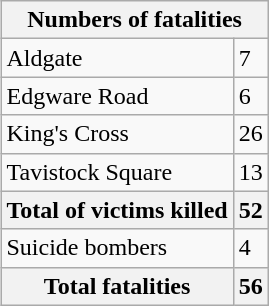<table class="wikitable" style="text-align:left; float:right;">
<tr>
<th colspan=2>Numbers of fatalities</th>
</tr>
<tr>
<td>Aldgate</td>
<td>7</td>
</tr>
<tr>
<td>Edgware Road</td>
<td>6</td>
</tr>
<tr>
<td>King's Cross</td>
<td>26</td>
</tr>
<tr>
<td>Tavistock Square</td>
<td>13</td>
</tr>
<tr>
<th>Total of victims killed</th>
<th>52</th>
</tr>
<tr>
<td>Suicide bombers</td>
<td>4</td>
</tr>
<tr>
<th>Total fatalities</th>
<th>56</th>
</tr>
</table>
